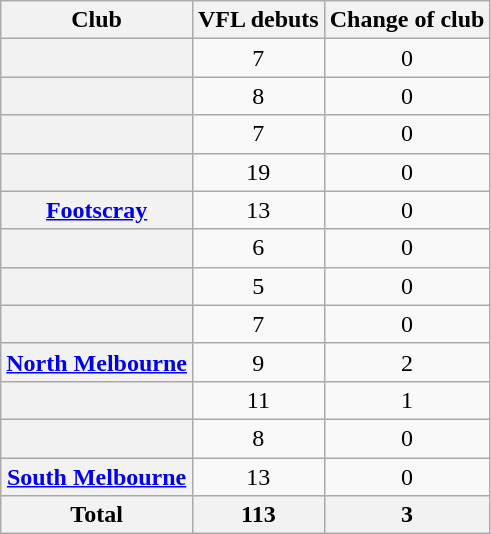<table class="wikitable plainrowheaders sortable" style="text-align:center;">
<tr>
<th scope="col">Club</th>
<th scope="col">VFL debuts</th>
<th scope="col">Change of club</th>
</tr>
<tr>
<th scope="row"></th>
<td>7</td>
<td>0</td>
</tr>
<tr>
<th scope="row"></th>
<td>8</td>
<td>0</td>
</tr>
<tr>
<th scope="row"></th>
<td>7</td>
<td>0</td>
</tr>
<tr>
<th scope="row"></th>
<td>19</td>
<td>0</td>
</tr>
<tr>
<th scope="row"><a href='#'>Footscray</a></th>
<td>13</td>
<td>0</td>
</tr>
<tr>
<th scope="row"></th>
<td>6</td>
<td>0</td>
</tr>
<tr>
<th scope="row"></th>
<td>5</td>
<td>0</td>
</tr>
<tr>
<th scope="row"></th>
<td>7</td>
<td>0</td>
</tr>
<tr>
<th scope="row"><a href='#'>North Melbourne</a></th>
<td>9</td>
<td>2</td>
</tr>
<tr>
<th scope="row"></th>
<td>11</td>
<td>1</td>
</tr>
<tr>
<th scope="row"></th>
<td>8</td>
<td>0</td>
</tr>
<tr>
<th scope="row"><a href='#'>South Melbourne</a></th>
<td>13</td>
<td>0</td>
</tr>
<tr class="sortbottom">
<th>Total</th>
<th>113</th>
<th>3</th>
</tr>
</table>
